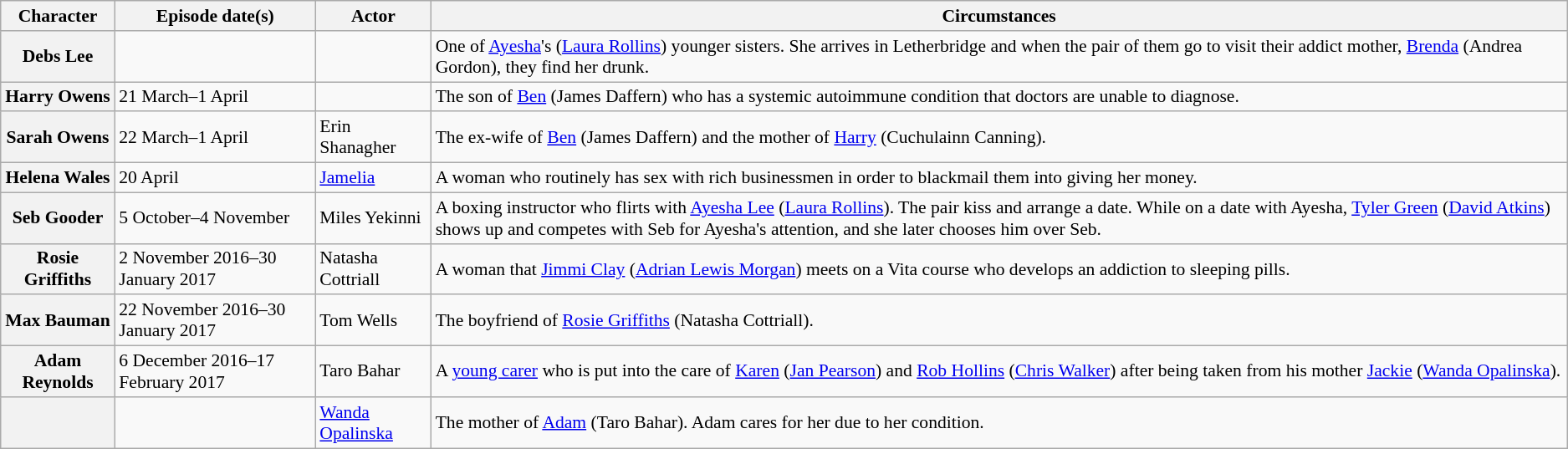<table class="wikitable plainrowheaders" style="font-size:90%">
<tr>
<th scope="col">Character</th>
<th scope="col">Episode date(s)</th>
<th scope="col">Actor</th>
<th scope="col">Circumstances</th>
</tr>
<tr>
<th scope="row">Debs Lee </th>
<td></td>
<td></td>
<td>One of <a href='#'>Ayesha</a>'s (<a href='#'>Laura Rollins</a>) younger sisters. She arrives in Letherbridge and when the pair of them go to visit their addict mother, <a href='#'>Brenda</a> (Andrea Gordon), they find her drunk.</td>
</tr>
<tr>
<th scope="row">Harry Owens </th>
<td>21 March–1 April</td>
<td></td>
<td>The son of <a href='#'>Ben</a> (James Daffern) who has a systemic autoimmune condition that doctors are unable to diagnose.</td>
</tr>
<tr>
<th scope="row">Sarah Owens </th>
<td>22 March–1 April</td>
<td>Erin Shanagher</td>
<td>The ex-wife of <a href='#'>Ben</a> (James Daffern) and the mother of <a href='#'>Harry</a> (Cuchulainn Canning).</td>
</tr>
<tr>
<th scope="row">Helena Wales </th>
<td>20 April</td>
<td><a href='#'>Jamelia</a></td>
<td>A woman who routinely has sex with rich businessmen in order to blackmail them into giving her money.</td>
</tr>
<tr>
<th scope="row">Seb Gooder </th>
<td>5 October–4 November</td>
<td>Miles Yekinni</td>
<td>A boxing instructor who flirts with <a href='#'>Ayesha Lee</a> (<a href='#'>Laura Rollins</a>). The pair kiss and arrange a date. While on a date with Ayesha, <a href='#'>Tyler Green</a> (<a href='#'>David Atkins</a>) shows up and competes with Seb for Ayesha's attention, and she later chooses him over Seb.</td>
</tr>
<tr>
<th scope="row">Rosie Griffiths </th>
<td>2 November 2016–30 January 2017</td>
<td>Natasha Cottriall</td>
<td>A woman that <a href='#'>Jimmi Clay</a> (<a href='#'>Adrian Lewis Morgan</a>) meets on a Vita course who develops an addiction to sleeping pills.</td>
</tr>
<tr>
<th scope="row">Max Bauman </th>
<td>22 November 2016–30 January 2017</td>
<td>Tom Wells</td>
<td>The boyfriend of <a href='#'>Rosie Griffiths</a> (Natasha Cottriall).</td>
</tr>
<tr>
<th scope="row">Adam Reynolds </th>
<td>6 December 2016–17 February 2017</td>
<td>Taro Bahar</td>
<td>A <a href='#'>young carer</a> who is put into the care of <a href='#'>Karen</a> (<a href='#'>Jan Pearson</a>) and <a href='#'>Rob Hollins</a> (<a href='#'>Chris Walker</a>) after being taken from his mother <a href='#'>Jackie</a> (<a href='#'>Wanda Opalinska</a>).</td>
</tr>
<tr>
<th scope="row"> </th>
<td></td>
<td><a href='#'>Wanda Opalinska</a></td>
<td>The mother of <a href='#'>Adam</a> (Taro Bahar). Adam cares for her due to her condition.</td>
</tr>
</table>
